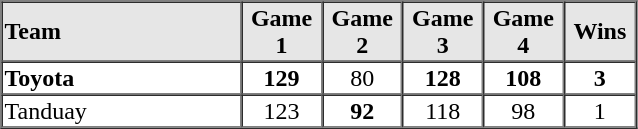<table border=1 cellspacing=0 width=425 style="margin-left:3em;">
<tr style="text-align:center; background-color:#e6e6e6;">
<th align=left width=28%>Team</th>
<th width=6%>Game 1</th>
<th width=6%>Game 2</th>
<th width=6%>Game 3</th>
<th width=6%>Game 4</th>
<th width=6%>Wins</th>
</tr>
<tr style="text-align:center;">
<td align=left><strong>Toyota</strong></td>
<td><strong>129</strong></td>
<td>80</td>
<td><strong>128</strong></td>
<td><strong>108</strong></td>
<td><strong>3</strong></td>
</tr>
<tr style="text-align:center;">
<td align=left>Tanduay</td>
<td>123</td>
<td><strong>92</strong></td>
<td>118</td>
<td>98</td>
<td>1</td>
</tr>
<tr style="text-align:center;">
</tr>
</table>
